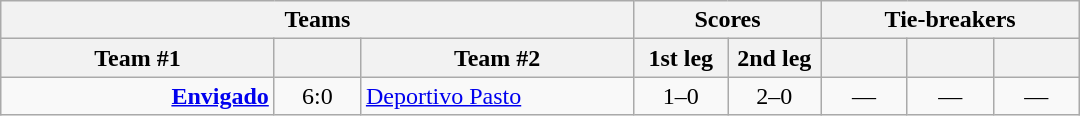<table class="wikitable" style="text-align:center;">
<tr>
<th colspan=3>Teams</th>
<th colspan=2>Scores</th>
<th colspan=3>Tie-breakers</th>
</tr>
<tr>
<th width="175">Team #1</th>
<th width="50"></th>
<th width="175">Team #2</th>
<th width="55">1st leg</th>
<th width="55">2nd leg</th>
<th width="50"></th>
<th width="50"></th>
<th width="50"></th>
</tr>
<tr>
<td align=right><strong><a href='#'>Envigado</a></strong></td>
<td>6:0</td>
<td align=left><a href='#'>Deportivo Pasto</a></td>
<td>1–0</td>
<td>2–0</td>
<td>—</td>
<td>—</td>
<td>—</td>
</tr>
</table>
